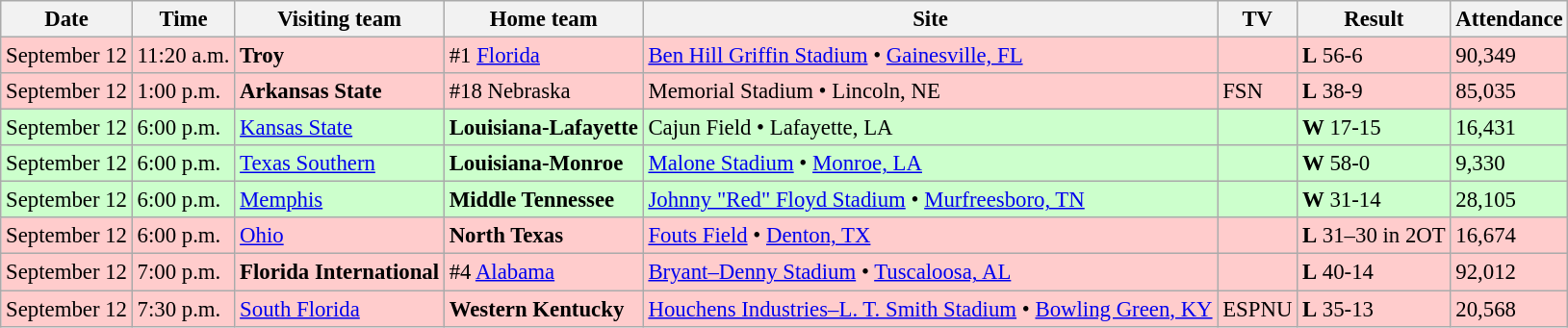<table class="wikitable" style="font-size:95%;">
<tr>
<th>Date</th>
<th>Time</th>
<th>Visiting team</th>
<th>Home team</th>
<th>Site</th>
<th>TV</th>
<th>Result</th>
<th>Attendance</th>
</tr>
<tr bgcolor=#ffcccc>
<td>September 12</td>
<td>11:20 a.m.</td>
<td><strong>Troy</strong></td>
<td>#1 <a href='#'>Florida</a></td>
<td><a href='#'>Ben Hill Griffin Stadium</a> • <a href='#'>Gainesville, FL</a></td>
<td></td>
<td><strong>L</strong> 56-6</td>
<td>90,349</td>
</tr>
<tr bgcolor=#ffcccc>
<td>September 12</td>
<td>1:00 p.m.</td>
<td><strong>Arkansas State</strong></td>
<td>#18 Nebraska</td>
<td>Memorial Stadium • Lincoln, NE</td>
<td>FSN</td>
<td><strong>L</strong> 38-9</td>
<td>85,035</td>
</tr>
<tr bgcolor=#ccffcc>
<td>September 12</td>
<td>6:00 p.m.</td>
<td><a href='#'>Kansas State</a></td>
<td><strong>Louisiana-Lafayette</strong></td>
<td>Cajun Field • Lafayette, LA</td>
<td></td>
<td><strong>W</strong> 17-15</td>
<td>16,431</td>
</tr>
<tr bgcolor=#ccffcc>
<td>September 12</td>
<td>6:00 p.m.</td>
<td><a href='#'>Texas Southern</a></td>
<td><strong>Louisiana-Monroe</strong></td>
<td><a href='#'>Malone Stadium</a> • <a href='#'>Monroe, LA</a></td>
<td></td>
<td><strong>W</strong> 58-0</td>
<td>9,330</td>
</tr>
<tr bgcolor=#ccffcc>
<td>September 12</td>
<td>6:00 p.m.</td>
<td><a href='#'>Memphis</a></td>
<td><strong>Middle Tennessee</strong></td>
<td><a href='#'>Johnny "Red" Floyd Stadium</a> • <a href='#'>Murfreesboro, TN</a></td>
<td></td>
<td><strong>W</strong> 31-14</td>
<td>28,105</td>
</tr>
<tr bgcolor=#ffcccc>
<td>September 12</td>
<td>6:00 p.m.</td>
<td><a href='#'>Ohio</a></td>
<td><strong>North Texas</strong></td>
<td><a href='#'>Fouts Field</a> • <a href='#'>Denton, TX</a></td>
<td></td>
<td><strong>L</strong> 31–30 in 2OT</td>
<td>16,674</td>
</tr>
<tr bgcolor=#ffcccc>
<td>September 12</td>
<td>7:00 p.m.</td>
<td><strong>Florida International</strong></td>
<td>#4 <a href='#'>Alabama</a></td>
<td><a href='#'>Bryant–Denny Stadium</a> • <a href='#'>Tuscaloosa, AL</a></td>
<td></td>
<td><strong>L</strong> 40-14</td>
<td>92,012</td>
</tr>
<tr bgcolor=#ffcccc>
<td>September 12</td>
<td>7:30 p.m.</td>
<td><a href='#'>South Florida</a></td>
<td><strong>Western Kentucky</strong></td>
<td><a href='#'>Houchens Industries–L. T. Smith Stadium</a> • <a href='#'>Bowling Green, KY</a></td>
<td>ESPNU</td>
<td><strong>L</strong> 35-13</td>
<td>20,568</td>
</tr>
</table>
